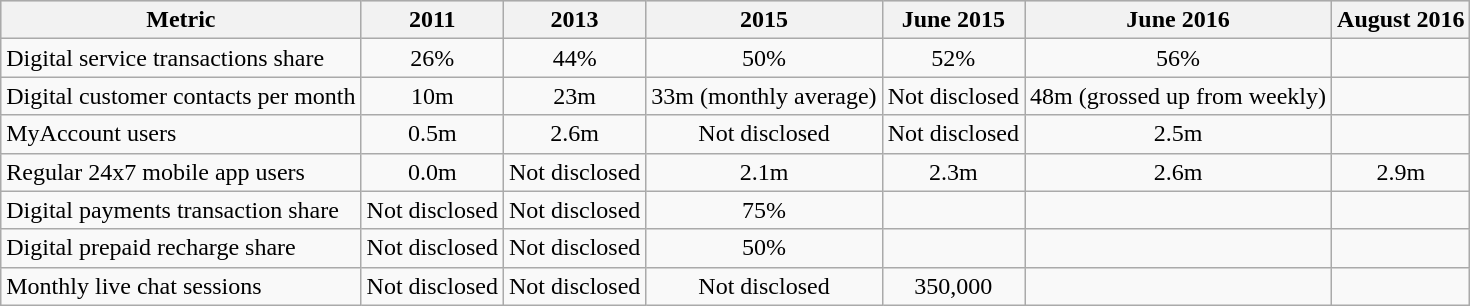<table class="wikitable sortable">
<tr style="background:#d8d8d8;">
<th>Metric</th>
<th>2011</th>
<th>2013</th>
<th>2015</th>
<th>June 2015</th>
<th>June 2016</th>
<th>August 2016</th>
</tr>
<tr>
<td>Digital service transactions share</td>
<td style="text-align:center;">26%</td>
<td style="text-align:center;">44%</td>
<td style="text-align:center;">50%</td>
<td style="text-align:center;">52%</td>
<td style="text-align:center;">56%</td>
<td></td>
</tr>
<tr>
<td>Digital customer contacts per month</td>
<td style="text-align:center;">10m</td>
<td style="text-align:center;">23m</td>
<td style="text-align:center;">33m (monthly average)</td>
<td style="text-align:center;">Not disclosed</td>
<td style="text-align:center;">48m (grossed up from weekly)</td>
<td></td>
</tr>
<tr>
<td>MyAccount users</td>
<td style="text-align:center;">0.5m</td>
<td style="text-align:center;">2.6m</td>
<td style="text-align:center;">Not disclosed</td>
<td style="text-align:center;">Not disclosed</td>
<td style="text-align:center;">2.5m</td>
<td></td>
</tr>
<tr>
<td>Regular 24x7 mobile app users</td>
<td style="text-align:center;">0.0m</td>
<td style="text-align:center;">Not disclosed</td>
<td style="text-align:center;">2.1m</td>
<td style="text-align:center;">2.3m</td>
<td style="text-align:center;">2.6m</td>
<td style="text-align:center;">2.9m</td>
</tr>
<tr>
<td>Digital payments transaction share</td>
<td style="text-align:center;">Not disclosed</td>
<td style="text-align:center;">Not disclosed</td>
<td style="text-align:center;">75%</td>
<td></td>
<td></td>
<td></td>
</tr>
<tr>
<td>Digital prepaid recharge share</td>
<td style="text-align:center;">Not disclosed</td>
<td style="text-align:center;">Not disclosed</td>
<td style="text-align:center;">50%</td>
<td></td>
<td></td>
<td></td>
</tr>
<tr>
<td>Monthly live chat sessions</td>
<td style="text-align:center;">Not disclosed</td>
<td style="text-align:center;">Not disclosed</td>
<td style="text-align:center;">Not disclosed</td>
<td style="text-align:center;">350,000</td>
<td></td>
<td></td>
</tr>
</table>
